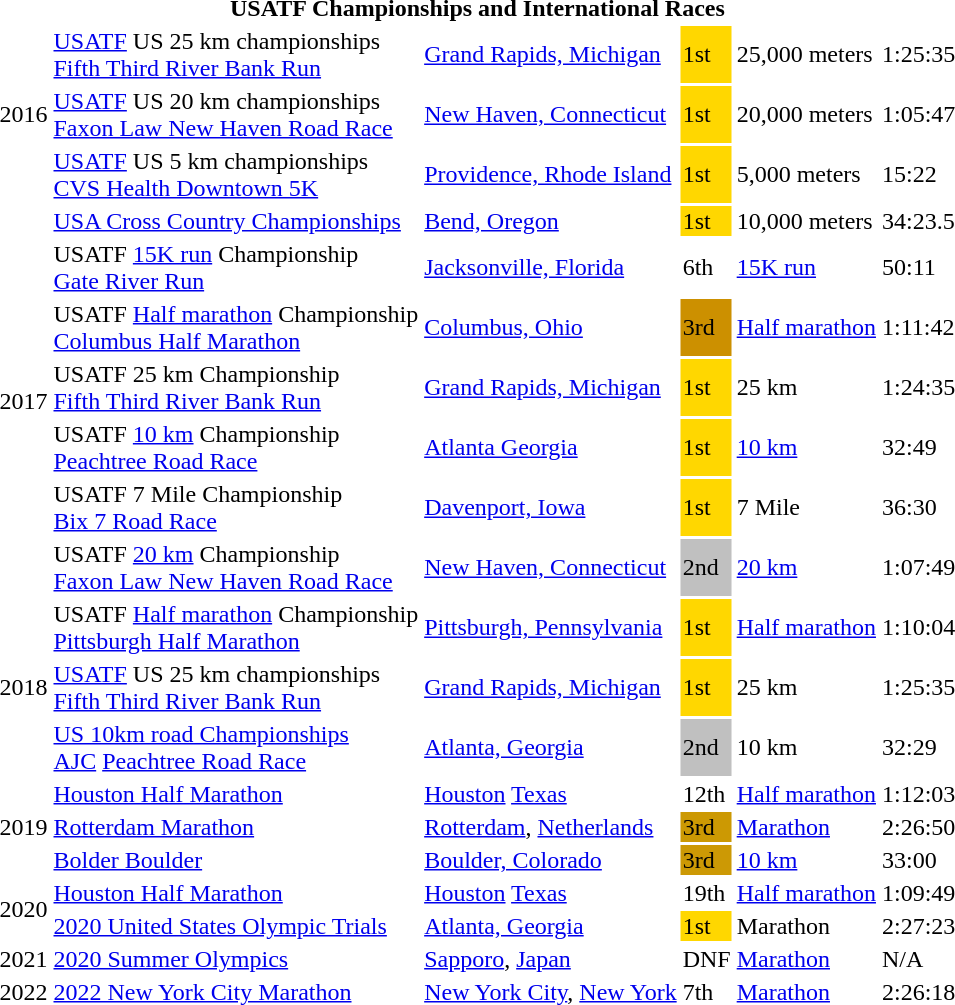<table>
<tr>
<th colspan="6">USATF Championships and International Races</th>
</tr>
<tr>
<td rowspan=3>2016</td>
<td><a href='#'>USATF</a> US 25 km championships <br><a href='#'>Fifth Third River Bank Run</a></td>
<td><a href='#'>Grand Rapids, Michigan</a></td>
<td bgcolor="gold">1st</td>
<td>25,000 meters</td>
<td>1:25:35</td>
</tr>
<tr>
<td><a href='#'>USATF</a> US 20 km championships <br><a href='#'>Faxon Law New Haven Road Race</a></td>
<td><a href='#'>New Haven, Connecticut</a></td>
<td bgcolor="gold">1st</td>
<td>20,000 meters</td>
<td>1:05:47</td>
</tr>
<tr>
<td><a href='#'>USATF</a> US 5 km championships <br><a href='#'>CVS Health Downtown 5K</a></td>
<td><a href='#'>Providence, Rhode Island</a></td>
<td bgcolor="gold">1st</td>
<td>5,000 meters</td>
<td>15:22</td>
</tr>
<tr>
<td rowspan=7>2017</td>
<td><a href='#'>USA Cross Country Championships</a></td>
<td><a href='#'>Bend, Oregon</a></td>
<td bgcolor="gold">1st</td>
<td>10,000 meters</td>
<td>34:23.5</td>
</tr>
<tr>
<td>USATF <a href='#'>15K run</a> Championship<br><a href='#'>Gate River Run</a></td>
<td><a href='#'>Jacksonville, Florida</a></td>
<td>6th</td>
<td><a href='#'>15K run</a></td>
<td>50:11</td>
</tr>
<tr>
<td>USATF <a href='#'>Half marathon</a> Championship<br><a href='#'>Columbus Half Marathon</a></td>
<td><a href='#'>Columbus, Ohio</a></td>
<td bgcolor="cc99000">3rd</td>
<td><a href='#'>Half marathon</a></td>
<td>1:11:42</td>
</tr>
<tr>
<td>USATF 25 km Championship<br><a href='#'>Fifth Third River Bank Run</a></td>
<td><a href='#'>Grand Rapids, Michigan</a></td>
<td bgcolor="gold">1st</td>
<td>25 km</td>
<td>1:24:35</td>
</tr>
<tr>
<td>USATF <a href='#'>10 km</a> Championship<br><a href='#'>Peachtree Road Race</a></td>
<td><a href='#'>Atlanta Georgia</a></td>
<td bgcolor="gold">1st</td>
<td><a href='#'>10 km</a></td>
<td>32:49</td>
</tr>
<tr>
<td>USATF 7 Mile Championship<br><a href='#'>Bix 7 Road Race</a></td>
<td><a href='#'>Davenport, Iowa</a></td>
<td bgcolor="gold">1st</td>
<td>7 Mile</td>
<td>36:30</td>
</tr>
<tr>
<td>USATF <a href='#'>20 km</a> Championship<br><a href='#'>Faxon Law New Haven Road Race</a></td>
<td><a href='#'>New Haven, Connecticut</a></td>
<td bgcolor="silver">2nd</td>
<td><a href='#'>20 km</a></td>
<td>1:07:49</td>
</tr>
<tr>
<td rowspan=3>2018</td>
<td>USATF <a href='#'>Half marathon</a> Championship<br><a href='#'>Pittsburgh Half Marathon</a></td>
<td><a href='#'>Pittsburgh, Pennsylvania</a></td>
<td bgcolor="gold">1st</td>
<td><a href='#'>Half marathon</a></td>
<td>1:10:04</td>
</tr>
<tr>
<td><a href='#'>USATF</a> US 25 km championships <br><a href='#'>Fifth Third River Bank Run</a></td>
<td><a href='#'>Grand Rapids, Michigan</a></td>
<td bgcolor="gold">1st</td>
<td>25 km</td>
<td>1:25:35</td>
</tr>
<tr>
<td><a href='#'>US 10km road Championships</a><br><a href='#'>AJC</a> <a href='#'>Peachtree Road Race</a></td>
<td><a href='#'>Atlanta, Georgia</a></td>
<td bgcolor=silver>2nd</td>
<td>10 km</td>
<td>32:29</td>
</tr>
<tr>
<td rowspan=3>2019</td>
<td><a href='#'>Houston Half Marathon</a></td>
<td><a href='#'>Houston</a> <a href='#'>Texas</a></td>
<td>12th</td>
<td><a href='#'>Half marathon</a></td>
<td>1:12:03</td>
</tr>
<tr>
<td><a href='#'>Rotterdam Marathon</a></td>
<td><a href='#'>Rotterdam</a>, <a href='#'>Netherlands</a></td>
<td bgcolor=cc9903>3rd</td>
<td><a href='#'>Marathon</a></td>
<td>2:26:50</td>
</tr>
<tr>
<td><a href='#'>Bolder Boulder</a></td>
<td><a href='#'>Boulder, Colorado</a></td>
<td bgcolor=cc9905>3rd</td>
<td><a href='#'>10 km</a></td>
<td>33:00</td>
</tr>
<tr>
<td rowspan=2>2020</td>
<td><a href='#'>Houston Half Marathon</a></td>
<td><a href='#'>Houston</a> <a href='#'>Texas</a></td>
<td>19th</td>
<td><a href='#'>Half marathon</a></td>
<td>1:09:49</td>
</tr>
<tr>
<td><a href='#'>2020 United States Olympic Trials</a></td>
<td><a href='#'>Atlanta, Georgia</a></td>
<td bgcolor=gold>1st</td>
<td>Marathon</td>
<td>2:27:23</td>
</tr>
<tr>
<td rowspan=1>2021</td>
<td><a href='#'>2020 Summer Olympics</a></td>
<td><a href='#'>Sapporo</a>, <a href='#'>Japan</a></td>
<td>DNF</td>
<td><a href='#'>Marathon</a></td>
<td>N/A</td>
</tr>
<tr>
<td rowspan=1>2022</td>
<td><a href='#'>2022 New York City Marathon</a></td>
<td><a href='#'>New York City</a>, <a href='#'>New York</a></td>
<td>7th</td>
<td><a href='#'>Marathon</a></td>
<td>2:26:18</td>
</tr>
<tr>
</tr>
</table>
